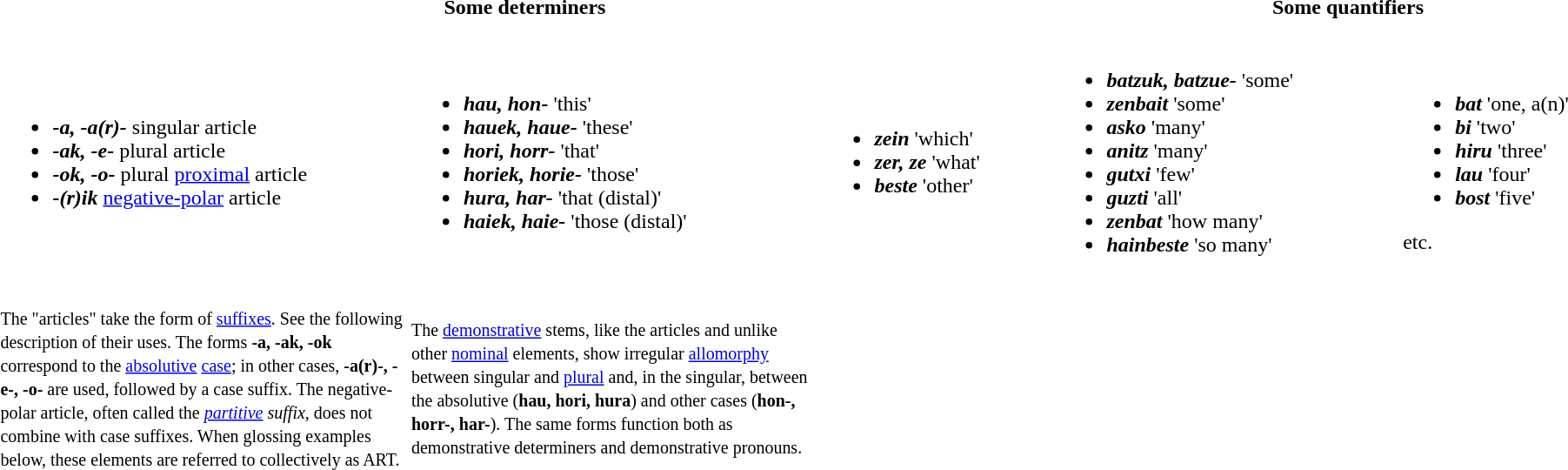<table>
<tr>
<th colspan=3 align="center">Some determiners</th>
<th colspan=2 align="center">Some quantifiers</th>
</tr>
<tr>
<td width=25%><br><ul><li><strong><em>-a, -a(r)-</em></strong> singular article</li><li><strong><em>-ak, -e-</em></strong> plural article</li><li><strong><em>-ok, -o-</em></strong> plural <a href='#'>proximal</a> article</li><li><strong><em>-(r)ik</em></strong> <a href='#'>negative-polar</a> article</li></ul></td>
<td width=25%><br><ul><li><strong><em>hau, hon-</em></strong> 'this'</li><li><strong><em>hauek, haue-</em></strong> 'these'</li><li><strong><em>hori, horr-</em></strong> 'that'</li><li><strong><em>horiek, horie-</em></strong> 'those'</li><li><strong><em>hura, har-</em></strong> 'that (distal)'</li><li><strong><em>haiek, haie-</em></strong> 'those (distal)'</li></ul></td>
<td><br><ul><li><strong><em>zein</em></strong> 'which'</li><li><strong><em>zer, ze</em></strong> 'what'</li><li><strong><em>beste</em></strong> 'other'</li></ul></td>
<td><br><ul><li><strong><em>batzuk, batzue-</em></strong> 'some'</li><li><strong><em>zenbait</em></strong> 'some'</li><li><strong><em>asko</em></strong> 'many'</li><li><strong><em>anitz</em></strong> 'many'</li><li><strong><em>gutxi</em></strong> 'few'</li><li><strong><em>guzti</em></strong> 'all'</li><li><strong><em>zenbat</em></strong> 'how many'</li><li><strong><em>hainbeste</em></strong> 'so many'</li></ul></td>
<td><br><ul><li><strong><em>bat</em></strong> 'one, a(n)'</li><li><strong><em>bi</em></strong> 'two'</li><li><strong><em>hiru</em></strong> 'three'</li><li><strong><em>lau</em></strong> 'four'</li><li><strong><em>bost</em></strong> 'five'</li></ul>etc.</td>
</tr>
<tr>
<td><br><small>The "articles" take the form of <a href='#'>suffixes</a>. See the following description of their uses. The forms <strong>-a, -ak, -ok</strong> correspond to the <a href='#'>absolutive</a> <a href='#'>case</a>; in other cases, <strong>-a(r)-, -e-, -o-</strong> are used, followed by a case suffix. The negative-polar article, often called the <em><a href='#'>partitive</a> suffix</em>, does not combine with case suffixes. When glossing examples below, these elements are referred to collectively as ART.</small></td>
<td><br><small>The <a href='#'>demonstrative</a> stems, like the articles and unlike other <a href='#'>nominal</a> elements, show irregular <a href='#'>allomorphy</a> between singular and <a href='#'>plural</a> and, in the singular, between the absolutive (<strong>hau, hori, hura</strong>) and other cases (<strong>hon-, horr-, har-</strong>). The same forms function both as demonstrative determiners and demonstrative pronouns.</small></td>
</tr>
</table>
